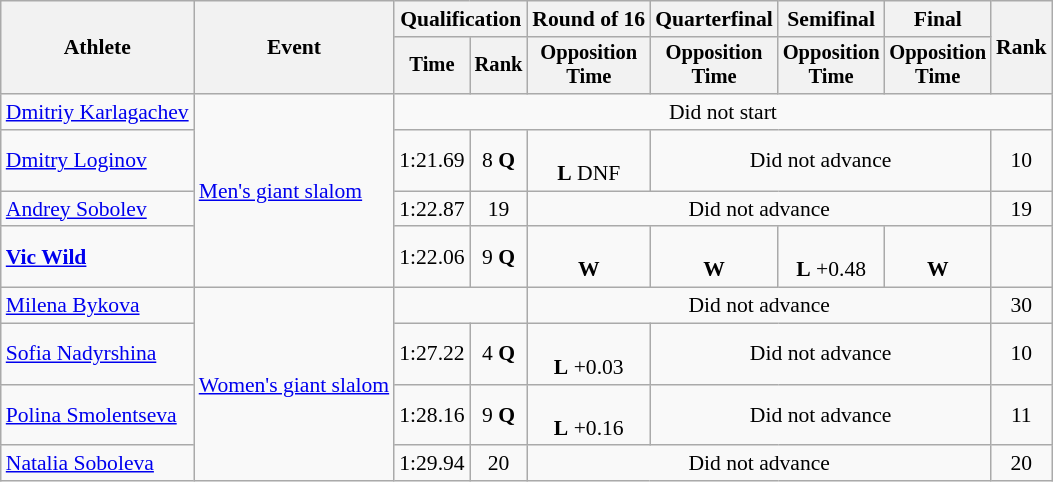<table class=wikitable style="text-align:center; font-size:90%">
<tr>
<th rowspan=2>Athlete</th>
<th rowspan=2>Event</th>
<th colspan=2>Qualification</th>
<th>Round of 16</th>
<th>Quarterfinal</th>
<th>Semifinal</th>
<th>Final</th>
<th rowspan=2>Rank</th>
</tr>
<tr style="font-size:95%">
<th>Time</th>
<th>Rank</th>
<th>Opposition<br>Time</th>
<th>Opposition<br>Time</th>
<th>Opposition<br>Time</th>
<th>Opposition<br>Time</th>
</tr>
<tr>
<td align=left><a href='#'>Dmitriy Karlagachev</a></td>
<td align=left rowspan=4><a href='#'>Men's giant slalom</a></td>
<td colspan=7>Did not start</td>
</tr>
<tr>
<td align=left><a href='#'>Dmitry Loginov</a></td>
<td>1:21.69</td>
<td>8 <strong>Q</strong></td>
<td><br><strong>L</strong> DNF</td>
<td colspan=3>Did not advance</td>
<td>10</td>
</tr>
<tr>
<td align=left><a href='#'>Andrey Sobolev</a></td>
<td>1:22.87</td>
<td>19</td>
<td colspan=4>Did not advance</td>
<td>19</td>
</tr>
<tr>
<td align=left><strong><a href='#'>Vic Wild</a></strong></td>
<td>1:22.06</td>
<td>9 <strong>Q</strong></td>
<td><br><strong>W</strong></td>
<td><br><strong>W</strong></td>
<td><br><strong>L</strong> +0.48</td>
<td><br><strong>W</strong></td>
<td></td>
</tr>
<tr>
<td align=left><a href='#'>Milena Bykova</a></td>
<td align=left rowspan=4><a href='#'>Women's giant slalom</a></td>
<td colspan=2></td>
<td colspan=4>Did not advance</td>
<td>30</td>
</tr>
<tr>
<td align=left><a href='#'>Sofia Nadyrshina</a></td>
<td>1:27.22</td>
<td>4 <strong>Q</strong></td>
<td><br><strong>L</strong> +0.03</td>
<td colspan=3>Did not advance</td>
<td>10</td>
</tr>
<tr>
<td align=left><a href='#'>Polina Smolentseva</a></td>
<td>1:28.16</td>
<td>9 <strong>Q</strong></td>
<td><br><strong>L</strong> +0.16</td>
<td colspan=3>Did not advance</td>
<td>11</td>
</tr>
<tr>
<td align=left><a href='#'>Natalia Soboleva</a></td>
<td>1:29.94</td>
<td>20</td>
<td colspan=4>Did not advance</td>
<td>20</td>
</tr>
</table>
